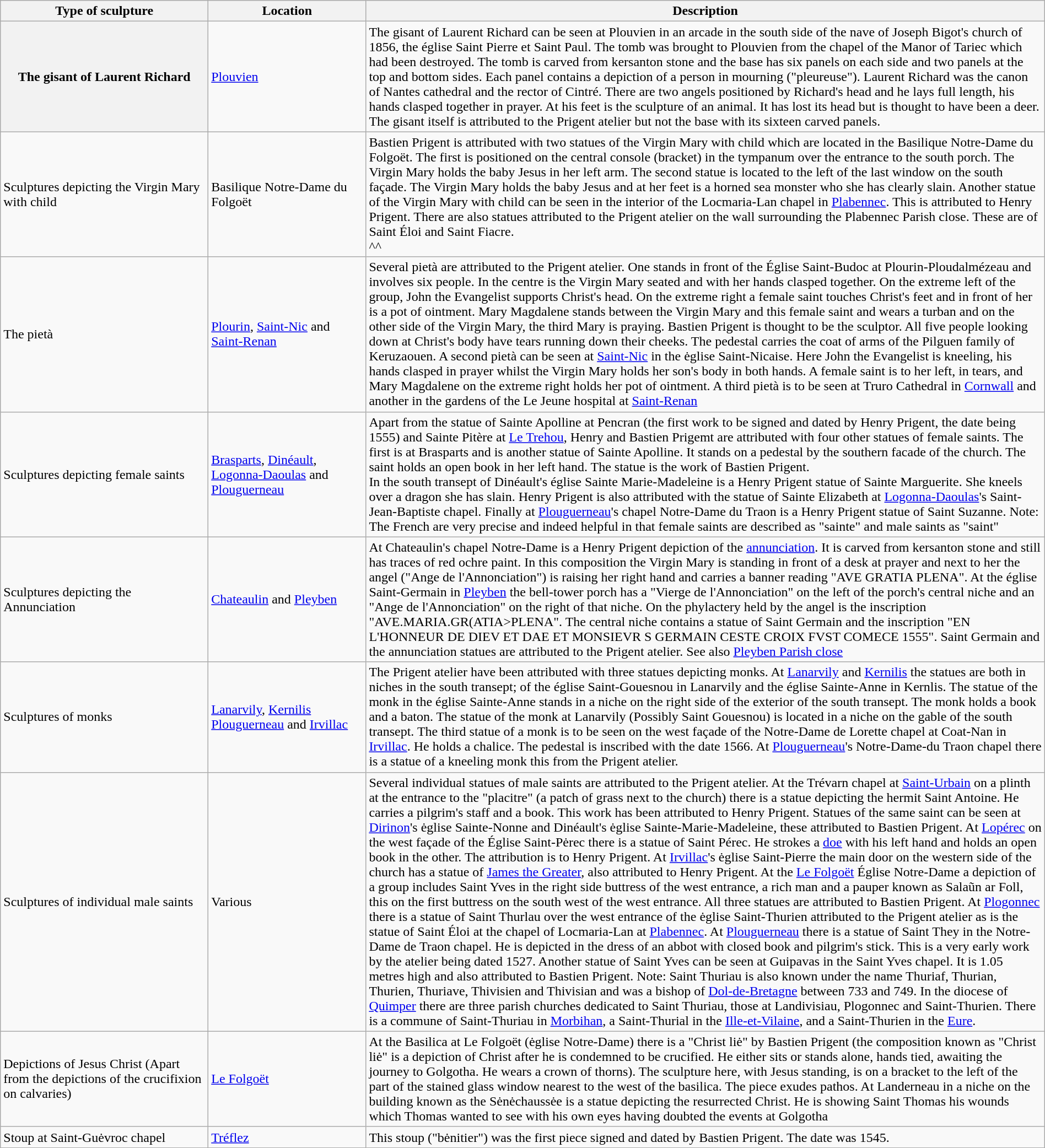<table class="wikitable sortable" style="width:100%; margin-top:0.5em;">
<tr>
<th scope="col">Type of sculpture</th>
<th scope="col">Location</th>
<th scope="col" style="width:65%;">Description</th>
</tr>
<tr>
<th scope="row">The gisant of Laurent Richard</th>
<td><a href='#'>Plouvien</a></td>
<td>The gisant of Laurent Richard can be seen at Plouvien in an arcade in the south side of the nave of Joseph Bigot's church of 1856, the église Saint Pierre et Saint Paul. The tomb was brought to Plouvien from the chapel of the Manor of Tariec which had been destroyed. The tomb is carved from kersanton stone and the base has six panels on each side and two panels at the top and bottom sides. Each panel contains a depiction of a person in mourning ("pleureuse").  Laurent Richard was the canon of Nantes cathedral and the rector of Cintré. There are two angels positioned by Richard's head and he lays full length, his hands clasped together in prayer.  At his feet is the sculpture of an animal. It has lost its head but is thought to have been a deer. The gisant itself is attributed to the Prigent atelier but not the base with its sixteen carved panels.</td>
</tr>
<tr>
<td>Sculptures depicting the Virgin Mary with child</td>
<td>Basilique Notre-Dame du Folgoët</td>
<td>Bastien Prigent is attributed with two statues of the Virgin Mary with child which are located in the Basilique Notre-Dame du Folgoët. The first is positioned on the central console (bracket) in the tympanum over the entrance to the south porch. The Virgin Mary holds the baby Jesus in her left arm. The second statue is located to the left of the last window on the south façade. The Virgin Mary holds the baby Jesus and at her feet is a horned sea monster who she has clearly slain. Another statue of the Virgin Mary with child can be seen in the interior of the Locmaria-Lan chapel in <a href='#'>Plabennec</a>. This is attributed to Henry Prigent. There are also statues attributed to the Prigent atelier on the wall surrounding the Plabennec Parish close. These are of Saint Éloi and Saint Fiacre.<br>^^</td>
</tr>
<tr>
<td>The pietà</td>
<td><a href='#'>Plourin</a>, <a href='#'>Saint-Nic</a> and <a href='#'>Saint-Renan</a></td>
<td>Several pietà are attributed to the Prigent atelier. One stands in front of the Église Saint-Budoc at Plourin-Ploudalmézeau and involves six people. In the centre is the Virgin Mary seated and with her hands clasped together. On the extreme left of the group, John the Evangelist supports Christ's head. On the extreme right a female saint touches Christ's feet and in front of her is a pot of ointment. Mary Magdalene stands between the Virgin Mary and this female saint and wears a turban and on the other side of the Virgin Mary, the third Mary is praying. Bastien Prigent is thought to be the sculptor. All five people looking down at Christ's body have tears running down their cheeks. The pedestal carries the coat of arms of the Pilguen family of Keruzaouen. A second pietà can be seen at <a href='#'>Saint-Nic</a> in the ėglise Saint-Nicaise. Here John the Evangelist is kneeling, his hands clasped in prayer whilst the Virgin Mary holds her son's body in both hands. A female saint is to her left, in tears, and Mary Magdalene on the extreme right holds her pot of ointment. A third pietà is to be seen at Truro Cathedral in <a href='#'>Cornwall</a> and another in the gardens of the Le Jeune hospital at <a href='#'>Saint-Renan</a></td>
</tr>
<tr>
<td>Sculptures depicting female saints</td>
<td><a href='#'>Brasparts</a>, <a href='#'>Dinéault</a>, <a href='#'>Logonna-Daoulas</a> and <a href='#'>Plouguerneau</a></td>
<td>Apart from the statue of Sainte Apolline at Pencran (the first work to be signed and dated by Henry Prigent, the date being 1555) and Sainte Pitère at <a href='#'>Le Trehou</a>, Henry and Bastien Prigemt are attributed with four other statues of female saints. The first is at Brasparts and is another statue of Sainte Apolline. It stands on a pedestal by the southern facade of the church. The saint holds an open book in her left hand. The statue is the work of Bastien Prigent.<br>
In the south transept of Dinéault's église Sainte Marie-Madeleine is a Henry Prigent statue of Sainte Marguerite. She kneels over a dragon she has slain. Henry Prigent is also attributed with the statue of Sainte Elizabeth at <a href='#'>Logonna-Daoulas</a>'s Saint-Jean-Baptiste chapel. Finally at <a href='#'>Plouguerneau</a>'s chapel Notre-Dame du Traon is a Henry Prigent statue of Saint Suzanne.
Note: The French are very precise and indeed helpful in that female saints are described as "sainte" and male saints as "saint"</td>
</tr>
<tr>
<td>Sculptures depicting the Annunciation</td>
<td><a href='#'>Chateaulin</a> and <a href='#'>Pleyben</a></td>
<td>At Chateaulin's chapel Notre-Dame is a Henry Prigent depiction of the <a href='#'>annunciation</a>. It is carved from kersanton stone and still has traces of red ochre paint. In this composition the Virgin Mary is standing in front of a desk at prayer and next to her the angel ("Ange de l'Annonciation") is raising her right hand and carries a banner reading "AVE GRATIA PLENA". At the église Saint-Germain in <a href='#'>Pleyben</a> the bell-tower porch has a "Vierge de l'Annonciation" on the left of the porch's central niche and an "Ange de l'Annonciation" on the right of that niche. On the phylactery held by the angel is the inscription "AVE.MARIA.GR(ATIA>PLENA". The central niche contains a statue of Saint Germain and the inscription "EN L'HONNEUR DE DIEV ET DAE ET MONSIEVR S GERMAIN CESTE CROIX FVST COMECE 1555". Saint Germain and the annunciation statues are attributed to the Prigent atelier. See also <a href='#'>Pleyben Parish close</a></td>
</tr>
<tr>
<td>Sculptures of monks</td>
<td><a href='#'>Lanarvily</a>, <a href='#'>Kernilis</a> <a href='#'>Plouguerneau</a> and <a href='#'>Irvillac</a></td>
<td>The Prigent atelier have been attributed with three statues depicting monks. At <a href='#'>Lanarvily</a> and <a href='#'>Kernilis</a> the statues are both in niches in the south transept; of the église Saint-Gouesnou in Lanarvily and the église Sainte-Anne in Kernlis. The statue of the monk in the église Sainte-Anne stands in a niche on the right side of the exterior of the south transept. The monk holds a book and a baton. The statue of the monk at Lanarvily (Possibly Saint Gouesnou) is located in a niche on the gable of the south transept. The third statue of a monk is to be seen on the west façade of the Notre-Dame de Lorette chapel at Coat-Nan in <a href='#'>Irvillac</a>. He holds a chalice. The pedestal is inscribed with the date 1566. At <a href='#'>Plouguerneau</a>'s Notre-Dame-du Traon chapel there is a statue of a kneeling monk this from the Prigent atelier.<br></td>
</tr>
<tr>
<td>Sculptures of individual male saints</td>
<td>Various</td>
<td>Several individual statues of male saints are attributed to the Prigent atelier.  At the Trévarn chapel at <a href='#'>Saint-Urbain</a> on a plinth at the entrance to the "placitre" (a patch of grass next to the church) there is a statue depicting the hermit Saint Antoine. He carries a pilgrim's staff and a book. This work has been attributed to Henry Prigent. Statues of the same saint can be seen at <a href='#'>Dirinon</a>'s ėglise Sainte-Nonne and Dinéault's ėglise Sainte-Marie-Madeleine, these attributed to Bastien Prigent.  At <a href='#'>Lopérec</a> on the west façade of the Église Saint-Pėrec there is a statue of Saint Pérec. He strokes a <a href='#'>doe</a> with his left hand and holds an open book in the other. The attribution is to Henry Prigent. At <a href='#'>Irvillac</a>'s ėglise Saint-Pierre the main door on the western side of the church has a statue of <a href='#'>James the Greater</a>, also attributed to Henry Prigent. At the <a href='#'>Le Folgoët</a> Église Notre-Dame a depiction of a group includes Saint Yves in the right side buttress of the west entrance, a rich man and a pauper known as Salaũn ar Foll, this on the first buttress on the south west of the west entrance. All three statues are attributed to Bastien Prigent. At <a href='#'>Plogonnec</a> there is a statue of Saint Thurlau over the west entrance of the ėglise Saint-Thurien attributed to the Prigent atelier as is the statue of Saint Éloi at the chapel of Locmaria-Lan at <a href='#'>Plabennec</a>. At <a href='#'>Plouguerneau</a> there is a statue of Saint They in the Notre-Dame de Traon chapel. He is depicted in the dress of an abbot with closed book and pilgrim's stick. This is a very early work by the atelier being dated 1527. Another statue of Saint Yves can be seen at Guipavas in the Saint Yves chapel. It is 1.05 metres high and also attributed to Bastien Prigent. Note: Saint Thuriau is also known under the name Thuriaf, Thurian, Thurien, Thuriave, Thivisien and Thivisian and was a bishop of <a href='#'>Dol-de-Bretagne</a> between 733 and 749.  In the diocese of <a href='#'>Quimper</a> there are three parish churches dedicated to Saint Thuriau, those at Landivisiau, Plogonnec and Saint-Thurien. There is a commune of Saint-Thuriau in <a href='#'>Morbihan</a>, a Saint-Thurial in the <a href='#'>Ille-et-Vilaine</a>, and a Saint-Thurien in the <a href='#'>Eure</a>.<br></td>
</tr>
<tr>
<td>Depictions of Jesus Christ (Apart from the depictions of the crucifixion on calvaries)</td>
<td><a href='#'>Le Folgoët</a></td>
<td>At the Basilica at Le Folgoët (ėglise Notre-Dame) there is a "Christ liė" by Bastien Prigent (the composition known as "Christ liė" is a depiction of Christ after he is condemned to be crucified. He either sits or stands alone, hands tied, awaiting the journey to Golgotha. He wears a crown of thorns).  The sculpture here, with Jesus standing, is on a bracket to the left of the part of the stained glass window nearest to the west of the basilica. The piece exudes pathos. At Landerneau in a niche on the building known as the Sėnėchaussėe is a statue depicting the resurrected Christ. He is showing Saint Thomas his wounds which Thomas wanted to see with his own eyes having doubted the events at Golgotha</td>
</tr>
<tr>
<td>Stoup at Saint-Guėvroc chapel</td>
<td><a href='#'>Tréflez</a></td>
<td>This stoup ("bėnitier") was the first piece signed and dated by Bastien Prigent. The date was 1545.</td>
</tr>
</table>
